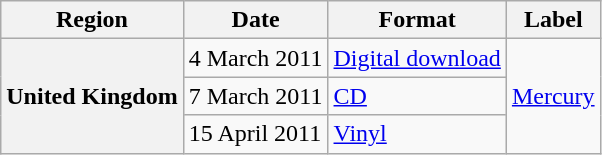<table class="wikitable plainrowheaders">
<tr>
<th scope="col">Region</th>
<th scope="col">Date</th>
<th scope="col">Format</th>
<th scope="col">Label</th>
</tr>
<tr>
<th scope="row" rowspan="3">United Kingdom</th>
<td>4 March 2011</td>
<td><a href='#'>Digital download</a></td>
<td rowspan="3"><a href='#'>Mercury</a></td>
</tr>
<tr>
<td>7 March 2011</td>
<td><a href='#'>CD</a></td>
</tr>
<tr>
<td>15 April 2011</td>
<td><a href='#'>Vinyl</a></td>
</tr>
</table>
